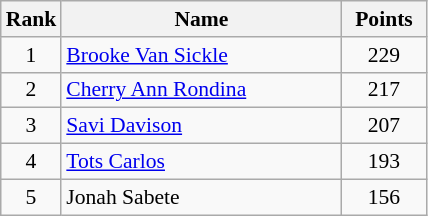<table class="wikitable" style="font-size:90%">
<tr>
<th width=30>Rank</th>
<th width=180>Name</th>
<th width=50>Points</th>
</tr>
<tr>
<td style="text-align:center">1</td>
<td><a href='#'>Brooke Van Sickle</a></td>
<td style="text-align:center">229</td>
</tr>
<tr>
<td style="text-align:center">2</td>
<td><a href='#'>Cherry Ann Rondina</a></td>
<td style="text-align:center">217</td>
</tr>
<tr>
<td style="text-align:center">3</td>
<td><a href='#'>Savi Davison</a></td>
<td style="text-align:center">207</td>
</tr>
<tr>
<td style="text-align:center">4</td>
<td><a href='#'>Tots Carlos</a></td>
<td style="text-align:center">193</td>
</tr>
<tr>
<td style="text-align:center">5</td>
<td>Jonah Sabete</td>
<td style="text-align:center">156</td>
</tr>
</table>
